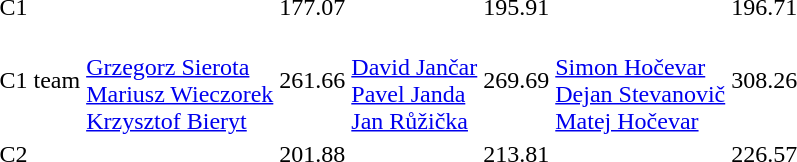<table>
<tr>
<td>C1</td>
<td></td>
<td>177.07</td>
<td></td>
<td>195.91</td>
<td></td>
<td>196.71</td>
</tr>
<tr>
<td>C1 team</td>
<td><br><a href='#'>Grzegorz Sierota</a><br><a href='#'>Mariusz Wieczorek</a><br><a href='#'>Krzysztof Bieryt</a></td>
<td>261.66</td>
<td><br><a href='#'>David Jančar</a><br><a href='#'>Pavel Janda</a><br><a href='#'>Jan Růžička</a></td>
<td>269.69</td>
<td><br><a href='#'>Simon Hočevar</a><br><a href='#'>Dejan Stevanovič</a><br><a href='#'>Matej Hočevar</a></td>
<td>308.26</td>
</tr>
<tr>
<td>C2</td>
<td></td>
<td>201.88</td>
<td></td>
<td>213.81</td>
<td></td>
<td>226.57</td>
</tr>
</table>
